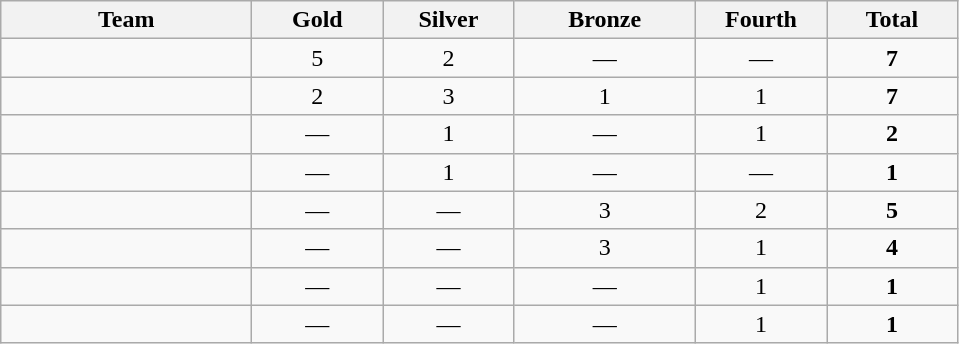<table class="wikitable sortable" style="text-align:center;">
<tr>
<th style="width:10em;">Team</th>
<th style="width:5em;"> Gold</th>
<th style="width:5em;"> Silver</th>
<th style="width:7.5em; padding:0;"> Bronze</th>
<th style="width:5em;">Fourth</th>
<th style="width:5em;">Total </th>
</tr>
<tr>
<td align="left"></td>
<td>5</td>
<td>2</td>
<td>—</td>
<td>—</td>
<td><strong>7</strong></td>
</tr>
<tr>
<td align="left"></td>
<td>2</td>
<td>3</td>
<td>1</td>
<td>1</td>
<td><strong>7</strong></td>
</tr>
<tr>
<td align="left"></td>
<td>—</td>
<td>1</td>
<td>—</td>
<td>1</td>
<td><strong>2</strong></td>
</tr>
<tr>
<td align="left"></td>
<td>—</td>
<td>1</td>
<td>—</td>
<td>—</td>
<td><strong>1</strong></td>
</tr>
<tr>
<td align="left"></td>
<td>—</td>
<td>—</td>
<td>3</td>
<td>2</td>
<td><strong>5</strong></td>
</tr>
<tr>
<td align="left"></td>
<td>—</td>
<td>—</td>
<td>3</td>
<td>1</td>
<td><strong>4</strong></td>
</tr>
<tr>
<td align="left"></td>
<td>—</td>
<td>—</td>
<td>—</td>
<td>1</td>
<td><strong>1</strong></td>
</tr>
<tr>
<td align="left"></td>
<td>—</td>
<td>—</td>
<td>—</td>
<td>1</td>
<td><strong>1</strong></td>
</tr>
</table>
